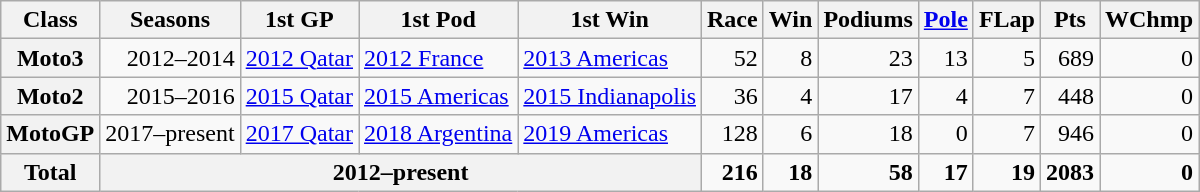<table class="wikitable" style="text-align:right;">
<tr>
<th>Class</th>
<th>Seasons</th>
<th>1st GP</th>
<th>1st Pod</th>
<th>1st Win</th>
<th>Race</th>
<th>Win</th>
<th>Podiums</th>
<th><a href='#'>Pole</a></th>
<th>FLap</th>
<th>Pts</th>
<th>WChmp</th>
</tr>
<tr>
<th>Moto3</th>
<td>2012–2014</td>
<td style="text-align:left;"><a href='#'>2012 Qatar</a></td>
<td style="text-align:left;"><a href='#'>2012 France</a></td>
<td style="text-align:left;"><a href='#'>2013 Americas</a></td>
<td>52</td>
<td>8</td>
<td>23</td>
<td>13</td>
<td>5</td>
<td>689</td>
<td>0</td>
</tr>
<tr>
<th>Moto2</th>
<td>2015–2016</td>
<td style="text-align:left;"><a href='#'>2015 Qatar</a></td>
<td style="text-align:left;"><a href='#'>2015 Americas</a></td>
<td style="text-align:left;"><a href='#'>2015 Indianapolis</a></td>
<td>36</td>
<td>4</td>
<td>17</td>
<td>4</td>
<td>7</td>
<td>448</td>
<td>0</td>
</tr>
<tr>
<th>MotoGP</th>
<td>2017–present</td>
<td style="text-align:left;"><a href='#'>2017 Qatar</a></td>
<td style="text-align:left;"><a href='#'>2018 Argentina</a></td>
<td style="text-align:left;"><a href='#'>2019 Americas</a></td>
<td>128</td>
<td>6</td>
<td>18</td>
<td>0</td>
<td>7</td>
<td>946</td>
<td>0</td>
</tr>
<tr>
<th>Total</th>
<th colspan="4">2012–present</th>
<td><strong>216</strong></td>
<td><strong>18</strong></td>
<td><strong>58</strong></td>
<td><strong>17</strong></td>
<td><strong>19</strong></td>
<td><strong>2083</strong></td>
<td><strong>0</strong></td>
</tr>
</table>
